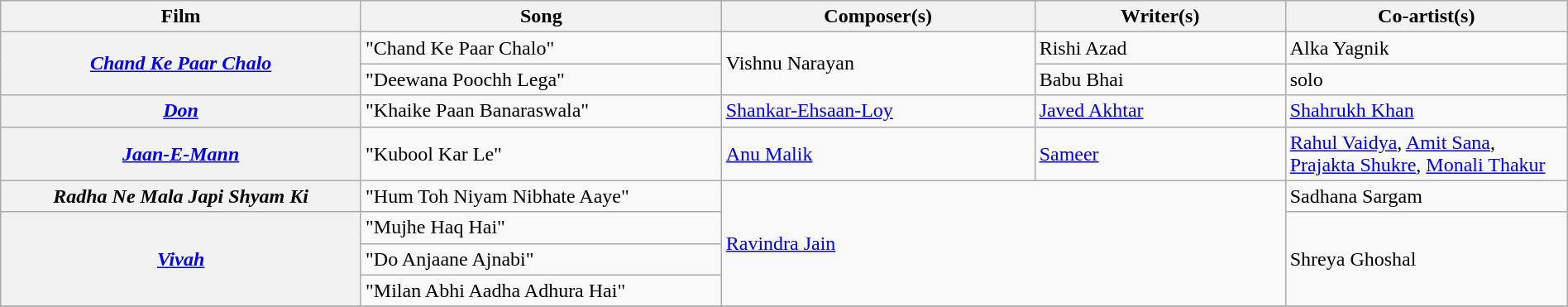<table class="wikitable plainrowheaders" width="100%" textcolor:#000;">
<tr>
<th scope="col" width=23%>Film</th>
<th scope="col" width=23%>Song</th>
<th scope="col" width=20%>Composer(s)</th>
<th scope="col" width=16%>Writer(s)</th>
<th scope="col" width=18%>Co-artist(s)</th>
</tr>
<tr>
<th rowspan=2><em><a href='#'>Chand Ke Paar Chalo</a></em></th>
<td>"Chand Ke Paar Chalo"</td>
<td rowspan=2>Vishnu Narayan</td>
<td>Rishi Azad</td>
<td>Alka Yagnik</td>
</tr>
<tr>
<td>"Deewana Poochh Lega"</td>
<td>Babu Bhai</td>
<td>solo</td>
</tr>
<tr>
<th><em><a href='#'>Don</a></em></th>
<td>"Khaike Paan Banaraswala"</td>
<td><a href='#'>Shankar-Ehsaan-Loy</a></td>
<td><a href='#'>Javed Akhtar</a></td>
<td><a href='#'>Shahrukh Khan</a></td>
</tr>
<tr>
<th><em><a href='#'>Jaan-E-Mann</a></em></th>
<td>"Kubool Kar Le"</td>
<td><a href='#'>Anu Malik</a></td>
<td><a href='#'>Sameer</a></td>
<td><a href='#'>Rahul Vaidya</a>, <a href='#'>Amit Sana</a>, <a href='#'>Prajakta Shukre</a>, <a href='#'>Monali Thakur</a></td>
</tr>
<tr>
<th><em>Radha Ne Mala Japi Shyam Ki</em></th>
<td>"Hum Toh Niyam Nibhate Aaye"</td>
<td colspan=2 rowspan=4><a href='#'>Ravindra Jain</a></td>
<td>Sadhana Sargam</td>
</tr>
<tr>
<th rowspan=3><em><a href='#'>Vivah</a></em></th>
<td>"Mujhe Haq Hai"</td>
<td rowspan=3>Shreya Ghoshal</td>
</tr>
<tr>
<td>"Do Anjaane Ajnabi"</td>
</tr>
<tr>
<td>"Milan Abhi Aadha Adhura Hai"</td>
</tr>
<tr>
</tr>
</table>
